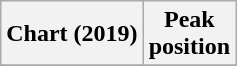<table class="wikitable plainrowheaders">
<tr>
<th scope="col">Chart (2019)</th>
<th scope="col">Peak<br>position</th>
</tr>
<tr>
</tr>
</table>
